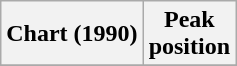<table class="wikitable">
<tr>
<th>Chart (1990)</th>
<th>Peak<br>position</th>
</tr>
<tr>
</tr>
</table>
